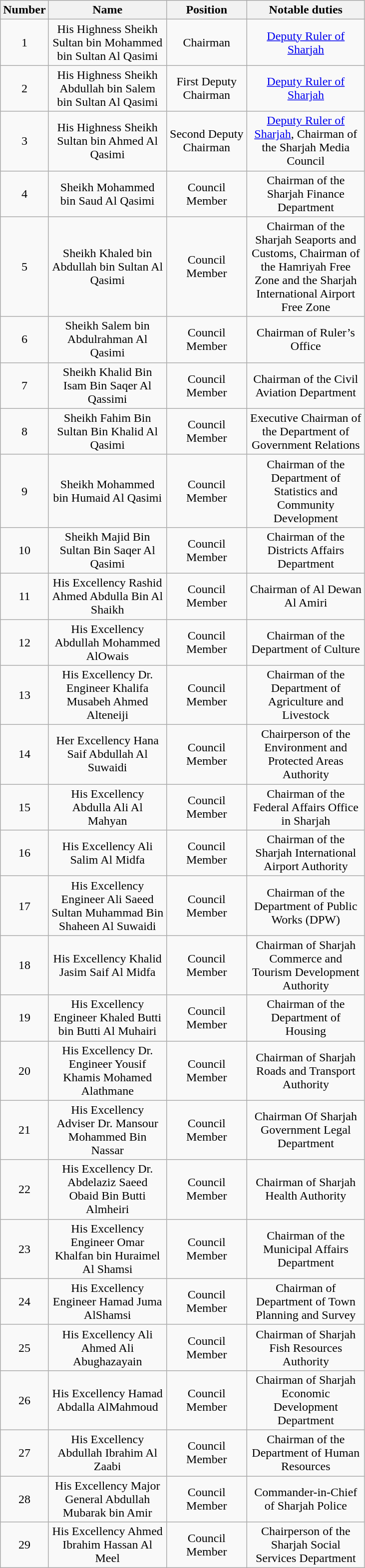<table class="wikitable" style="text-align:center">
<tr>
<th>Number</th>
<th width="150">Name</th>
<th width="100">Position</th>
<th width="150">Notable duties</th>
</tr>
<tr>
<td>1</td>
<td>His Highness Sheikh Sultan bin Mohammed bin Sultan Al Qasimi</td>
<td>Chairman</td>
<td><a href='#'>Deputy Ruler of Sharjah</a></td>
</tr>
<tr>
<td>2</td>
<td>His Highness Sheikh Abdullah bin Salem bin Sultan Al Qasimi</td>
<td>First Deputy Chairman</td>
<td><a href='#'>Deputy Ruler of Sharjah</a></td>
</tr>
<tr>
<td>3</td>
<td>His Highness Sheikh Sultan bin Ahmed Al Qasimi</td>
<td>Second Deputy Chairman</td>
<td><a href='#'>Deputy Ruler of Sharjah</a>, Chairman of the Sharjah Media Council</td>
</tr>
<tr>
<td>4</td>
<td>Sheikh Mohammed bin Saud Al Qasimi</td>
<td>Council Member</td>
<td>Chairman of the Sharjah Finance Department</td>
</tr>
<tr>
<td>5</td>
<td>Sheikh Khaled bin Abdullah bin Sultan Al Qasimi</td>
<td>Council Member</td>
<td>Chairman of the Sharjah Seaports and Customs, Chairman of the Hamriyah Free Zone and the Sharjah International Airport Free Zone</td>
</tr>
<tr>
<td>6</td>
<td>Sheikh Salem bin Abdulrahman Al Qasimi</td>
<td>Council Member</td>
<td>Chairman of Ruler’s Office</td>
</tr>
<tr>
<td>7</td>
<td>Sheikh Khalid Bin Isam Bin Saqer Al Qassimi</td>
<td>Council Member</td>
<td>Chairman of the Civil Aviation Department</td>
</tr>
<tr>
<td>8</td>
<td>Sheikh Fahim Bin Sultan Bin Khalid Al Qasimi</td>
<td>Council Member</td>
<td>Executive Chairman of the Department of Government Relations</td>
</tr>
<tr>
<td>9</td>
<td>Sheikh Mohammed bin Humaid Al Qasimi</td>
<td>Council Member</td>
<td>Chairman of the Department of Statistics and Community Development</td>
</tr>
<tr>
<td>10</td>
<td>Sheikh Majid Bin Sultan Bin Saqer Al Qasimi</td>
<td>Council Member</td>
<td>Chairman of the Districts Affairs Department</td>
</tr>
<tr>
<td>11</td>
<td>His Excellency Rashid Ahmed Abdulla Bin Al Shaikh</td>
<td>Council Member</td>
<td>Chairman of Al Dewan Al Amiri</td>
</tr>
<tr>
<td>12</td>
<td>His Excellency Abdullah Mohammed AlOwais</td>
<td>Council Member</td>
<td>Chairman of the Department of Culture</td>
</tr>
<tr>
<td>13</td>
<td>His Excellency Dr. Engineer Khalifa Musabeh Ahmed Alteneiji</td>
<td>Council Member</td>
<td>Chairman of the Department of Agriculture and Livestock</td>
</tr>
<tr>
<td>14</td>
<td>Her Excellency Hana Saif Abdullah Al Suwaidi</td>
<td>Council Member</td>
<td>Chairperson of the Environment and Protected Areas Authority</td>
</tr>
<tr>
<td>15</td>
<td>His Excellency Abdulla Ali Al Mahyan</td>
<td>Council Member</td>
<td>Chairman of the Federal Affairs Office in Sharjah</td>
</tr>
<tr>
<td>16</td>
<td>His Excellency Ali Salim Al Midfa</td>
<td>Council Member</td>
<td>Chairman of the Sharjah International Airport Authority</td>
</tr>
<tr>
<td>17</td>
<td>His Excellency Engineer Ali Saeed Sultan Muhammad Bin Shaheen Al Suwaidi</td>
<td>Council Member</td>
<td>Chairman of the Department of Public Works (DPW)</td>
</tr>
<tr>
<td>18</td>
<td>His Excellency Khalid Jasim Saif Al Midfa</td>
<td>Council Member</td>
<td>Chairman of Sharjah Commerce and Tourism Development Authority</td>
</tr>
<tr>
<td>19</td>
<td>His Excellency Engineer Khaled Butti bin Butti Al Muhairi</td>
<td>Council Member</td>
<td>Chairman of the Department of Housing</td>
</tr>
<tr>
<td>20</td>
<td>His Excellency Dr. Engineer Yousif Khamis Mohamed Alathmane</td>
<td>Council Member</td>
<td>Chairman of Sharjah Roads and Transport Authority</td>
</tr>
<tr>
<td>21</td>
<td>His Excellency Adviser Dr. Mansour Mohammed Bin Nassar</td>
<td>Council Member</td>
<td>Chairman Of Sharjah Government Legal Department</td>
</tr>
<tr>
<td>22</td>
<td>His Excellency Dr. Abdelaziz Saeed Obaid Bin Butti Almheiri</td>
<td>Council Member</td>
<td>Chairman of Sharjah Health Authority</td>
</tr>
<tr>
<td>23</td>
<td>His Excellency Engineer Omar Khalfan bin Huraimel Al Shamsi</td>
<td>Council Member</td>
<td>Chairman of the Municipal Affairs Department</td>
</tr>
<tr>
<td>24</td>
<td>His Excellency Engineer Hamad Juma AlShamsi</td>
<td>Council Member</td>
<td>Chairman of Department of Town Planning and Survey</td>
</tr>
<tr>
<td>25</td>
<td>His Excellency Ali Ahmed Ali Abughazayain</td>
<td>Council Member</td>
<td>Chairman of Sharjah Fish Resources Authority</td>
</tr>
<tr>
<td>26</td>
<td>His Excellency Hamad Abdalla AlMahmoud</td>
<td>Council Member</td>
<td>Chairman of Sharjah Economic Development Department</td>
</tr>
<tr>
<td>27</td>
<td>His Excellency Abdullah Ibrahim Al Zaabi</td>
<td>Council Member</td>
<td>Chairman of the Department of Human Resources</td>
</tr>
<tr>
<td>28</td>
<td>His Excellency Major General Abdullah Mubarak bin Amir</td>
<td>Council Member</td>
<td>Commander-in-Chief of Sharjah Police</td>
</tr>
<tr>
<td>29</td>
<td>His Excellency Ahmed Ibrahim Hassan Al Meel</td>
<td>Council Member</td>
<td>Chairperson of the Sharjah Social Services Department</td>
</tr>
</table>
